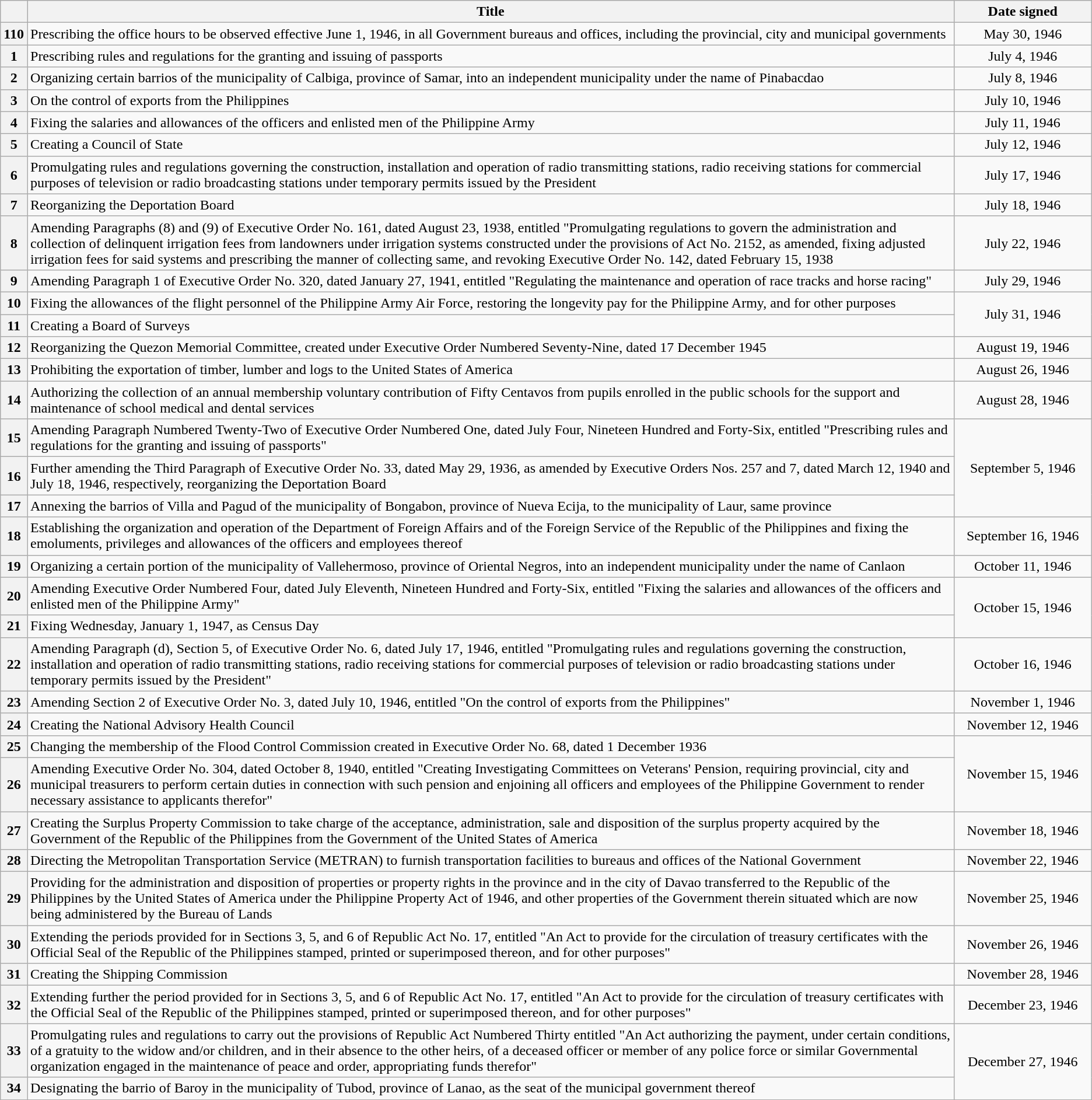<table class="wikitable sortable" style="text-align:center;">
<tr>
<th scope="col"></th>
<th scope="col">Title</th>
<th scope="col" width="150px">Date signed</th>
</tr>
<tr>
<th scope="row">110</th>
<td style="text-align:left;">Prescribing the office hours to be observed effective June 1, 1946, in all Government bureaus and offices, including the provincial, city and municipal governments</td>
<td>May 30, 1946</td>
</tr>
<tr>
<th scope="row">1</th>
<td style="text-align:left;">Prescribing rules and regulations for the granting and issuing of passports</td>
<td>July 4, 1946</td>
</tr>
<tr>
<th scope="row">2</th>
<td style="text-align:left;">Organizing certain barrios of the municipality of Calbiga, province of Samar, into an independent municipality under the name of Pinabacdao</td>
<td>July 8, 1946</td>
</tr>
<tr>
<th scope="row">3</th>
<td style="text-align:left;">On the control of exports from the Philippines</td>
<td>July 10, 1946</td>
</tr>
<tr>
<th scope="row">4</th>
<td style="text-align:left;">Fixing the salaries and allowances of the officers and enlisted men of the Philippine Army</td>
<td>July 11, 1946</td>
</tr>
<tr>
<th scope="row">5</th>
<td style="text-align:left;">Creating a Council of State</td>
<td>July 12, 1946</td>
</tr>
<tr>
<th scope="row">6</th>
<td style="text-align:left;">Promulgating rules and regulations governing the construction, installation and operation of radio transmitting stations, radio receiving stations for commercial purposes of television or radio broadcasting stations under temporary permits issued by the President</td>
<td>July 17, 1946</td>
</tr>
<tr>
<th scope="row">7</th>
<td style="text-align:left;">Reorganizing the Deportation Board</td>
<td>July 18, 1946</td>
</tr>
<tr>
<th scope="row">8</th>
<td style="text-align:left;">Amending Paragraphs (8) and (9) of Executive Order No. 161, dated August 23, 1938, entitled "Promulgating regulations to govern the administration and collection of delinquent irrigation fees from landowners under irrigation systems constructed under the provisions of Act No. 2152, as amended, fixing adjusted irrigation fees for said systems and prescribing the manner of collecting same, and revoking Executive Order No. 142, dated February 15, 1938</td>
<td>July 22, 1946</td>
</tr>
<tr>
<th scope="row">9</th>
<td style="text-align:left;">Amending Paragraph 1 of Executive Order No. 320, dated January 27, 1941, entitled "Regulating the maintenance and operation of race tracks and horse racing"</td>
<td>July 29, 1946</td>
</tr>
<tr>
<th scope="row">10</th>
<td style="text-align:left;">Fixing the allowances of the flight personnel of the Philippine Army Air Force, restoring the longevity pay for the Philippine Army, and for other purposes</td>
<td rowspan="2">July 31, 1946</td>
</tr>
<tr>
<th scope="row">11</th>
<td style="text-align:left;">Creating a Board of Surveys</td>
</tr>
<tr>
<th scope="row">12</th>
<td style="text-align:left;">Reorganizing the Quezon Memorial Committee, created under Executive Order Numbered Seventy-Nine, dated 17 December 1945</td>
<td>August 19, 1946</td>
</tr>
<tr>
<th scope="row">13</th>
<td style="text-align:left;">Prohibiting the exportation of timber, lumber and logs to the United States of America</td>
<td>August 26, 1946</td>
</tr>
<tr>
<th scope="row">14</th>
<td style="text-align:left;">Authorizing the collection of an annual membership voluntary contribution of Fifty Centavos from pupils enrolled in the public schools for the support and maintenance of school medical and dental services</td>
<td>August 28, 1946</td>
</tr>
<tr>
<th scope="row">15</th>
<td style="text-align:left;">Amending Paragraph Numbered Twenty-Two of Executive Order Numbered One, dated July Four, Nineteen Hundred and Forty-Six, entitled "Prescribing rules and regulations for the granting and issuing of passports"</td>
<td rowspan="3">September 5, 1946</td>
</tr>
<tr>
<th scope="row">16</th>
<td style="text-align:left;">Further amending the Third Paragraph of Executive Order No. 33, dated May 29, 1936, as amended by Executive Orders Nos. 257 and 7, dated March 12, 1940 and July 18, 1946, respectively, reorganizing the Deportation Board</td>
</tr>
<tr>
<th scope="row">17</th>
<td style="text-align:left;">Annexing the barrios of Villa and Pagud of the municipality of Bongabon, province of Nueva Ecija, to the municipality of Laur, same province</td>
</tr>
<tr>
<th scope="row">18</th>
<td style="text-align:left;">Establishing the organization and operation of the Department of Foreign Affairs and of the Foreign Service of the Republic of the Philippines and fixing the emoluments, privileges and allowances of the officers and employees thereof</td>
<td>September 16, 1946</td>
</tr>
<tr>
<th scope="row">19</th>
<td style="text-align:left;">Organizing a certain portion of the municipality of Vallehermoso, province of Oriental Negros, into an independent municipality under the name of Canlaon</td>
<td>October 11, 1946</td>
</tr>
<tr>
<th scope="row">20</th>
<td style="text-align:left;">Amending Executive Order Numbered Four, dated July Eleventh, Nineteen Hundred and Forty-Six, entitled "Fixing the salaries and allowances of the officers and enlisted men of the Philippine Army"</td>
<td rowspan="2">October 15, 1946</td>
</tr>
<tr>
<th scope="row">21</th>
<td style="text-align:left;">Fixing Wednesday, January 1, 1947, as Census Day</td>
</tr>
<tr>
<th scope="row">22</th>
<td style="text-align:left;">Amending Paragraph (d), Section 5, of Executive Order No. 6, dated July 17, 1946, entitled "Promulgating rules and regulations governing the construction, installation and operation of radio transmitting stations, radio receiving stations for commercial purposes of television or radio broadcasting stations under temporary permits issued by the President"</td>
<td>October 16, 1946</td>
</tr>
<tr>
<th scope="row">23</th>
<td style="text-align:left;">Amending Section 2 of Executive Order No. 3, dated July 10, 1946, entitled "On the control of exports from the Philippines"</td>
<td>November 1, 1946</td>
</tr>
<tr>
<th scope="row">24</th>
<td style="text-align:left;">Creating the National Advisory Health Council</td>
<td>November 12, 1946</td>
</tr>
<tr>
<th scope="row">25</th>
<td style="text-align:left;">Changing the membership of the Flood Control Commission created in Executive Order No. 68, dated 1 December 1936</td>
<td rowspan="2">November 15, 1946</td>
</tr>
<tr>
<th scope="row">26</th>
<td style="text-align:left;">Amending Executive Order No. 304, dated October 8, 1940, entitled "Creating Investigating Committees on Veterans' Pension, requiring provincial, city and municipal treasurers to perform certain duties in connection with such pension and enjoining all officers and employees of the Philippine Government to render necessary assistance to applicants therefor"</td>
</tr>
<tr>
<th scope="row">27</th>
<td style="text-align:left;">Creating the Surplus Property Commission to take charge of the acceptance, administration, sale and disposition of the surplus property acquired by the Government of the Republic of the Philippines from the Government of the United States of America</td>
<td>November 18, 1946</td>
</tr>
<tr>
<th scope="row">28</th>
<td style="text-align:left;">Directing the Metropolitan Transportation Service (METRAN) to furnish transportation facilities to bureaus and offices of the National Government</td>
<td>November 22, 1946</td>
</tr>
<tr>
<th scope="row">29</th>
<td style="text-align:left;">Providing for the administration and disposition of properties or property rights in the province and in the city of Davao transferred to the Republic of the Philippines by the United States of America under the Philippine Property Act of 1946, and other properties of the Government therein situated which are now being administered by the Bureau of Lands</td>
<td>November 25, 1946</td>
</tr>
<tr>
<th scope="row">30</th>
<td style="text-align:left;">Extending the periods provided for in Sections 3, 5, and 6 of Republic Act No. 17, entitled "An Act to provide for the circulation of treasury certificates with the Official Seal of the Republic of the Philippines stamped, printed or superimposed thereon, and for other purposes"</td>
<td>November 26, 1946</td>
</tr>
<tr>
<th scope="row">31</th>
<td style="text-align:left;">Creating the Shipping Commission</td>
<td>November 28, 1946</td>
</tr>
<tr>
<th scope="row">32</th>
<td style="text-align:left;">Extending further the period provided for in Sections 3, 5, and 6 of Republic Act No. 17, entitled "An Act to provide for the circulation of treasury certificates with the Official Seal of the Republic of the Philippines stamped, printed or superimposed thereon, and for other purposes"</td>
<td>December 23, 1946</td>
</tr>
<tr>
<th scope="row">33</th>
<td style="text-align:left;">Promulgating rules and regulations to carry out the provisions of Republic Act Numbered Thirty entitled "An Act authorizing the payment, under certain conditions, of a gratuity to the widow and/or children, and in their absence to the other heirs, of a deceased officer or member of any police force or similar Governmental organization engaged in the maintenance of peace and order, appropriating funds therefor"</td>
<td rowspan="2">December 27, 1946</td>
</tr>
<tr>
<th scope="row">34</th>
<td style="text-align:left;">Designating the barrio of Baroy in the municipality of Tubod, province of Lanao, as the seat of the municipal government thereof</td>
</tr>
</table>
